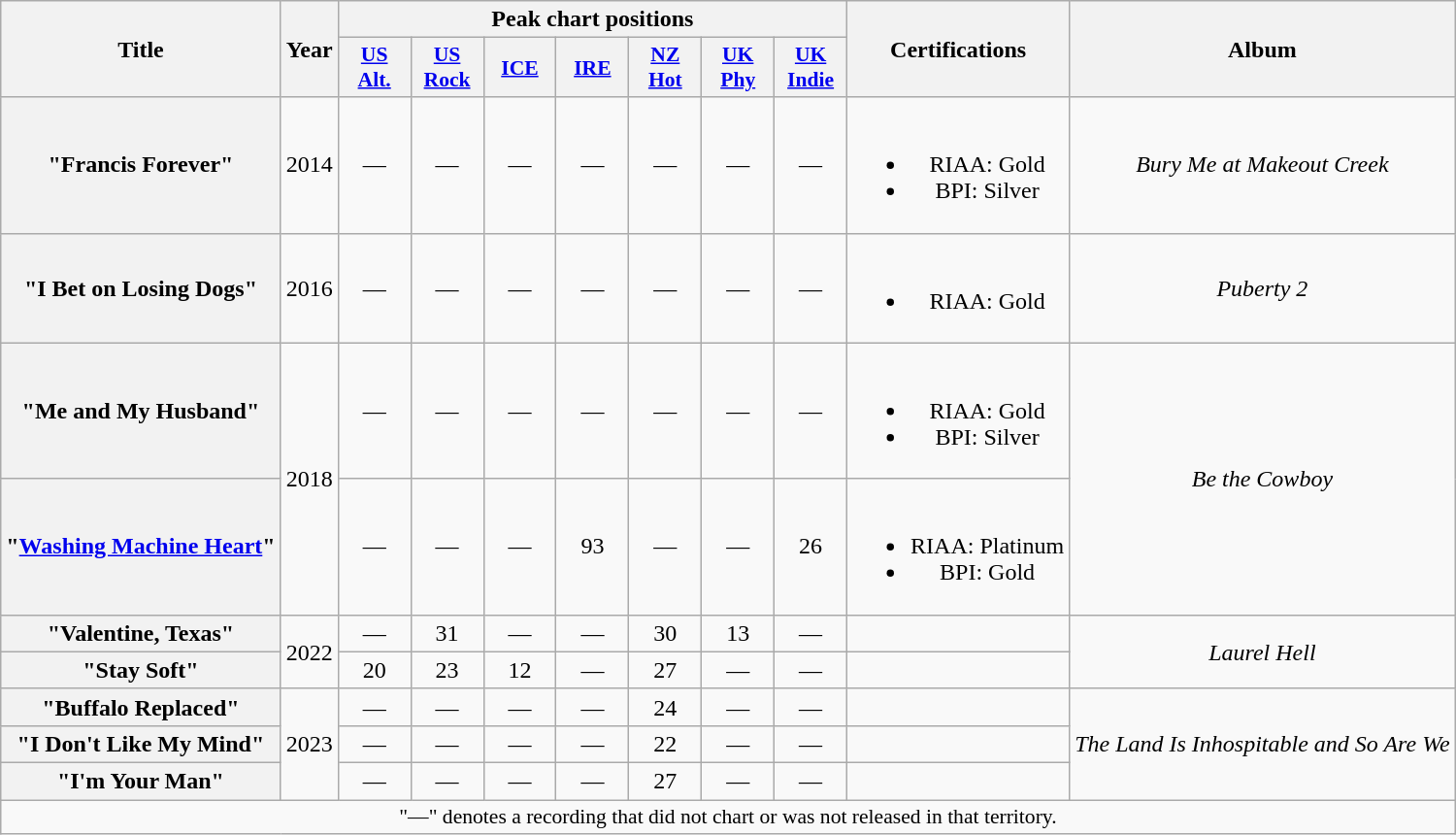<table class="wikitable plainrowheaders" style="text-align:center">
<tr>
<th scope="col" rowspan="2">Title</th>
<th scope="col" rowspan="2">Year</th>
<th colspan="7">Peak chart positions</th>
<th scope="col" rowspan="2">Certifications</th>
<th scope="col" rowspan="2">Album</th>
</tr>
<tr>
<th scope="col" style="width:3em;font-size:90%;"><a href='#'>US<br>Alt.</a><br></th>
<th scope="col" style="width:3em;font-size:90%;"><a href='#'>US<br>Rock</a><br></th>
<th scope="col" style="width:3em;font-size:90%;"><a href='#'>ICE</a><br></th>
<th scope="col" style="width:3em;font-size:90%;"><a href='#'>IRE</a><br></th>
<th scope="col" style="width:3em;font-size:90%;"><a href='#'>NZ<br>Hot</a><br></th>
<th scope="col" style="width:3em;font-size:90%;"><a href='#'>UK<br>Phy</a><br></th>
<th scope="col" style="width:3em;font-size:90%;"><a href='#'>UK<br>Indie</a><br></th>
</tr>
<tr>
<th scope="row">"Francis Forever"</th>
<td>2014</td>
<td>—</td>
<td>—</td>
<td>—</td>
<td>—</td>
<td>—</td>
<td>—</td>
<td>—</td>
<td><br><ul><li>RIAA: Gold</li><li>BPI: Silver</li></ul></td>
<td><em>Bury Me at Makeout Creek</em></td>
</tr>
<tr>
<th scope="row">"I Bet on Losing Dogs"</th>
<td>2016</td>
<td>—</td>
<td>—</td>
<td>—</td>
<td>—</td>
<td>—</td>
<td>—</td>
<td>—</td>
<td><br><ul><li>RIAA: Gold</li></ul></td>
<td><em>Puberty 2</em></td>
</tr>
<tr>
<th scope="row">"Me and My Husband"</th>
<td rowspan="2">2018</td>
<td>—</td>
<td>—</td>
<td>—</td>
<td>—</td>
<td>—</td>
<td>—</td>
<td>—</td>
<td><br><ul><li>RIAA: Gold</li><li>BPI: Silver</li></ul></td>
<td rowspan="2"><em>Be the Cowboy</em></td>
</tr>
<tr>
<th scope="row">"<a href='#'>Washing Machine Heart</a>"</th>
<td>—</td>
<td>—</td>
<td>—</td>
<td>93</td>
<td>—</td>
<td>—</td>
<td>26</td>
<td><br><ul><li>RIAA: Platinum</li><li>BPI: Gold</li></ul></td>
</tr>
<tr>
<th scope="row">"Valentine, Texas"</th>
<td rowspan="2">2022</td>
<td>—</td>
<td>31</td>
<td>—</td>
<td>—</td>
<td>30</td>
<td>13</td>
<td>—</td>
<td></td>
<td rowspan="2"><em>Laurel Hell</em></td>
</tr>
<tr>
<th scope="row">"Stay Soft"</th>
<td>20</td>
<td>23</td>
<td>12</td>
<td>—</td>
<td>27</td>
<td>—</td>
<td>—</td>
<td></td>
</tr>
<tr>
<th scope="row">"Buffalo Replaced"</th>
<td rowspan="3">2023</td>
<td>—</td>
<td>—</td>
<td>—</td>
<td>—</td>
<td>24</td>
<td>—</td>
<td>—</td>
<td></td>
<td rowspan="3"><em>The Land Is Inhospitable and So Are We</em></td>
</tr>
<tr>
<th scope="row">"I Don't Like My Mind"</th>
<td>—</td>
<td>—</td>
<td>—</td>
<td>—</td>
<td>22</td>
<td>—</td>
<td>—</td>
<td></td>
</tr>
<tr>
<th scope="row">"I'm Your Man"</th>
<td>—</td>
<td>—</td>
<td>—</td>
<td>—</td>
<td>27</td>
<td>—</td>
<td>—</td>
<td></td>
</tr>
<tr>
<td colspan="11" style="font-size:90%">"—" denotes a recording that did not chart or was not released in that territory.</td>
</tr>
</table>
